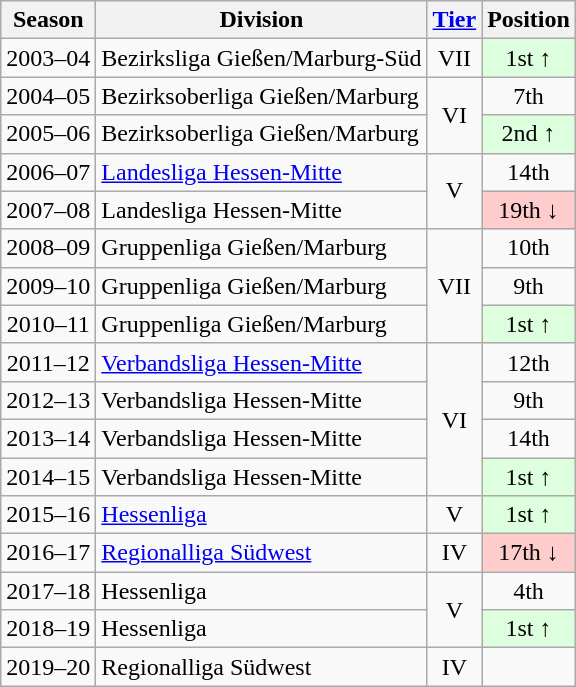<table class="wikitable">
<tr>
<th>Season</th>
<th>Division</th>
<th><a href='#'>Tier</a></th>
<th>Position</th>
</tr>
<tr align="center">
<td>2003–04</td>
<td align="left">Bezirksliga Gießen/Marburg-Süd</td>
<td>VII</td>
<td style="background:#ddffdd">1st ↑</td>
</tr>
<tr align="center">
<td>2004–05</td>
<td align="left">Bezirksoberliga Gießen/Marburg</td>
<td rowspan=2>VI</td>
<td>7th</td>
</tr>
<tr align="center">
<td>2005–06</td>
<td align="left">Bezirksoberliga Gießen/Marburg</td>
<td style="background:#ddffdd">2nd ↑</td>
</tr>
<tr align="center">
<td>2006–07</td>
<td align="left"><a href='#'>Landesliga Hessen-Mitte</a></td>
<td rowspan=2>V</td>
<td>14th</td>
</tr>
<tr align="center">
<td>2007–08</td>
<td align="left">Landesliga Hessen-Mitte</td>
<td style="background:#ffcccc">19th ↓</td>
</tr>
<tr align="center">
<td>2008–09</td>
<td align="left">Gruppenliga Gießen/Marburg</td>
<td rowspan=3>VII</td>
<td>10th</td>
</tr>
<tr align="center">
<td>2009–10</td>
<td align="left">Gruppenliga Gießen/Marburg</td>
<td>9th</td>
</tr>
<tr align="center">
<td>2010–11</td>
<td align="left">Gruppenliga Gießen/Marburg</td>
<td style="background:#ddffdd">1st ↑</td>
</tr>
<tr align="center">
<td>2011–12</td>
<td align="left"><a href='#'>Verbandsliga Hessen-Mitte</a></td>
<td rowspan=4>VI</td>
<td>12th</td>
</tr>
<tr align="center">
<td>2012–13</td>
<td align="left">Verbandsliga Hessen-Mitte</td>
<td>9th</td>
</tr>
<tr align="center">
<td>2013–14</td>
<td align="left">Verbandsliga Hessen-Mitte</td>
<td>14th</td>
</tr>
<tr align="center">
<td>2014–15</td>
<td align="left">Verbandsliga Hessen-Mitte</td>
<td style="background:#ddffdd">1st ↑</td>
</tr>
<tr align="center">
<td>2015–16</td>
<td align="left"><a href='#'>Hessenliga</a></td>
<td>V</td>
<td style="background:#ddffdd">1st ↑</td>
</tr>
<tr align="center">
<td>2016–17</td>
<td align="left"><a href='#'>Regionalliga Südwest</a></td>
<td>IV</td>
<td style="background:#ffcccc">17th ↓</td>
</tr>
<tr align="center">
<td>2017–18</td>
<td align="left">Hessenliga</td>
<td rowspan=2>V</td>
<td>4th</td>
</tr>
<tr align="center">
<td>2018–19</td>
<td align="left">Hessenliga</td>
<td style="background:#ddffdd">1st ↑</td>
</tr>
<tr align="center">
<td>2019–20</td>
<td align="left">Regionalliga Südwest</td>
<td>IV</td>
<td></td>
</tr>
</table>
